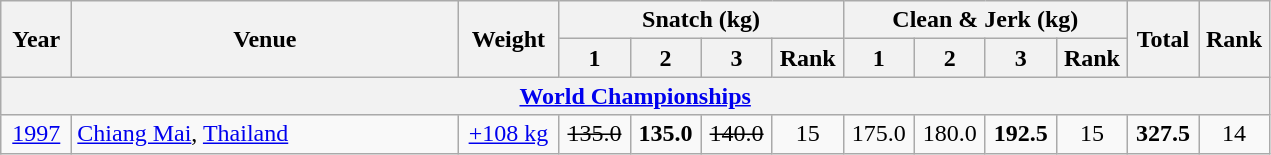<table class = "wikitable" style="text-align:center;">
<tr>
<th rowspan=2 width=40>Year</th>
<th rowspan=2 width=250>Venue</th>
<th rowspan=2 width=60>Weight</th>
<th colspan=4>Snatch (kg)</th>
<th colspan=4>Clean & Jerk (kg)</th>
<th rowspan=2 width=40>Total</th>
<th rowspan=2 width=40>Rank</th>
</tr>
<tr>
<th width=40>1</th>
<th width=40>2</th>
<th width=40>3</th>
<th width=40>Rank</th>
<th width=40>1</th>
<th width=40>2</th>
<th width=40>3</th>
<th width=40>Rank</th>
</tr>
<tr>
<th colspan=13><a href='#'>World Championships</a></th>
</tr>
<tr>
<td><a href='#'>1997</a></td>
<td align=left> <a href='#'>Chiang Mai</a>, <a href='#'>Thailand</a></td>
<td><a href='#'>+108 kg</a></td>
<td><s>135.0</s></td>
<td><strong>135.0</strong></td>
<td><s>140.0</s></td>
<td>15</td>
<td>175.0</td>
<td>180.0</td>
<td><strong>192.5</strong></td>
<td>15</td>
<td><strong>327.5</strong></td>
<td>14</td>
</tr>
</table>
